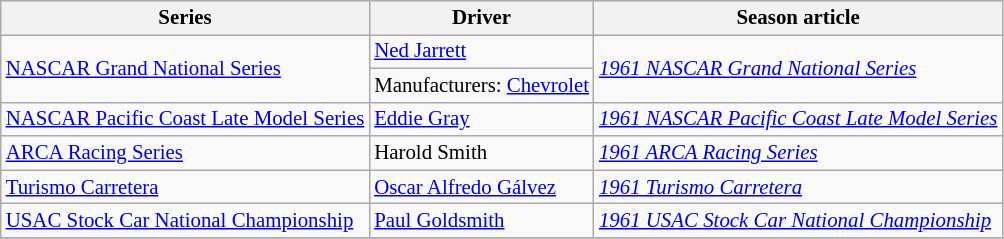<table class="wikitable" style="font-size: 87%;">
<tr>
<th>Series</th>
<th>Driver</th>
<th>Season article</th>
</tr>
<tr>
<td rowspan=2><a href='#'>NASCAR Grand National Series</a></td>
<td> <a href='#'>Ned Jarrett</a></td>
<td rowspan=2><em><a href='#'>1961 NASCAR Grand National Series</a></em></td>
</tr>
<tr>
<td>Manufacturers:  <a href='#'>Chevrolet</a></td>
</tr>
<tr>
<td><a href='#'>NASCAR Pacific Coast Late Model Series</a></td>
<td> <a href='#'>Eddie Gray</a></td>
<td><em><a href='#'>1961 NASCAR Pacific Coast Late Model Series</a></em></td>
</tr>
<tr>
<td><a href='#'>ARCA Racing Series</a></td>
<td> Harold Smith</td>
<td><em><a href='#'>1961 ARCA Racing Series</a></em></td>
</tr>
<tr>
<td><a href='#'>Turismo Carretera</a></td>
<td> <a href='#'>Oscar Alfredo Gálvez</a></td>
<td><em><a href='#'>1961 Turismo Carretera</a></em></td>
</tr>
<tr>
<td><a href='#'>USAC Stock Car National Championship</a></td>
<td> <a href='#'>Paul Goldsmith</a></td>
<td><em><a href='#'>1961 USAC Stock Car National Championship</a></em></td>
</tr>
<tr>
</tr>
</table>
